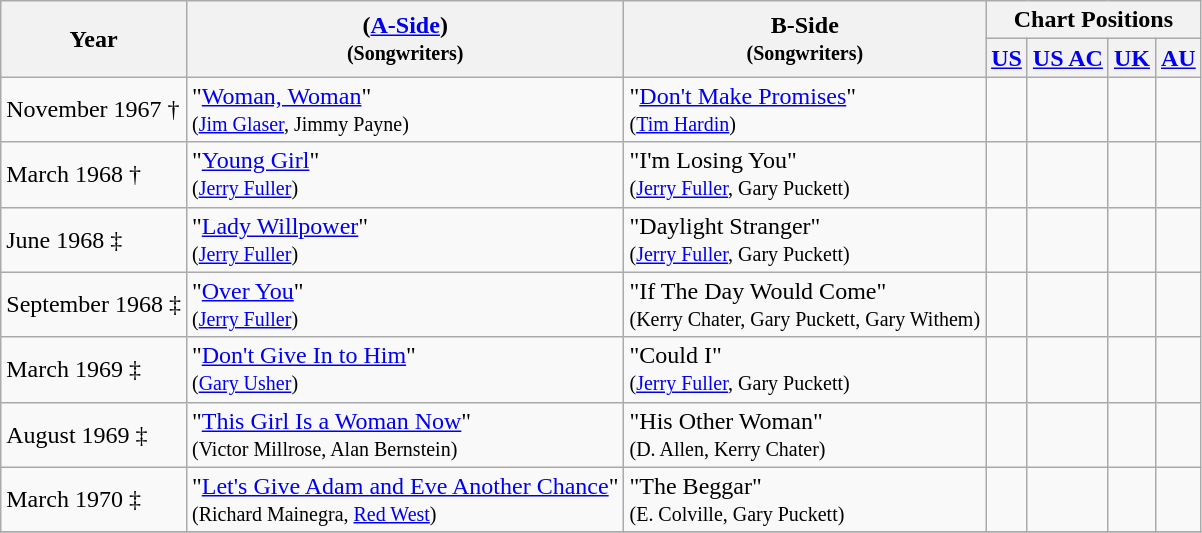<table class="wikitable">
<tr>
<th rowspan="2">Year</th>
<th rowspan="2">(<a href='#'>A-Side</a>)<br><small>(Songwriters)</small></th>
<th rowspan="2">B-Side<br><small>(Songwriters)</small></th>
<th colspan="4">Chart Positions</th>
</tr>
<tr>
<th><a href='#'>US</a></th>
<th><a href='#'>US AC</a></th>
<th><a href='#'>UK</a></th>
<th><a href='#'>AU</a></th>
</tr>
<tr>
<td>November 1967 †</td>
<td>"<a href='#'>Woman, Woman</a>"<br><small>(<a href='#'>Jim Glaser</a>, Jimmy Payne)</small></td>
<td>"<a href='#'>Don't Make Promises</a>"<br><small>(<a href='#'>Tim Hardin</a>)</small></td>
<td></td>
<td></td>
<td></td>
<td></td>
</tr>
<tr>
<td>March 1968 †</td>
<td>"<a href='#'>Young Girl</a>"<br><small>(<a href='#'>Jerry Fuller</a>)</small></td>
<td>"I'm Losing You"<br><small>(<a href='#'>Jerry Fuller</a>, Gary Puckett)</small></td>
<td></td>
<td></td>
<td></td>
<td></td>
</tr>
<tr>
<td>June 1968 ‡</td>
<td>"<a href='#'>Lady Willpower</a>"<br><small>(<a href='#'>Jerry Fuller</a>)</small></td>
<td>"Daylight Stranger"<br><small>(<a href='#'>Jerry Fuller</a>, Gary Puckett)</small></td>
<td></td>
<td></td>
<td></td>
<td></td>
</tr>
<tr>
<td>September 1968 ‡</td>
<td>"<a href='#'>Over You</a>"<br><small>(<a href='#'>Jerry Fuller</a>)</small></td>
<td>"If The Day Would Come"<br><small>(Kerry Chater, Gary Puckett, Gary Withem)</small></td>
<td></td>
<td></td>
<td></td>
<td></td>
</tr>
<tr>
<td>March 1969 ‡</td>
<td>"<a href='#'>Don't Give In to Him</a>"<br><small>(<a href='#'>Gary Usher</a>)</small></td>
<td>"Could I"<br><small>(<a href='#'>Jerry Fuller</a>, Gary Puckett)</small></td>
<td></td>
<td></td>
<td></td>
<td></td>
</tr>
<tr>
<td>August 1969 ‡</td>
<td>"<a href='#'>This Girl Is a Woman Now</a>"<br><small>(Victor Millrose, Alan Bernstein)</small></td>
<td>"His Other Woman"<br><small>(D. Allen, Kerry Chater)</small></td>
<td></td>
<td></td>
<td></td>
<td></td>
</tr>
<tr>
<td>March 1970 ‡</td>
<td>"<a href='#'>Let's Give Adam and Eve Another Chance</a>"<br><small>(Richard Mainegra, <a href='#'>Red West</a>)</small></td>
<td>"The Beggar"<br><small>(E. Colville, Gary Puckett)</small></td>
<td></td>
<td></td>
<td></td>
<td></td>
</tr>
<tr>
</tr>
</table>
